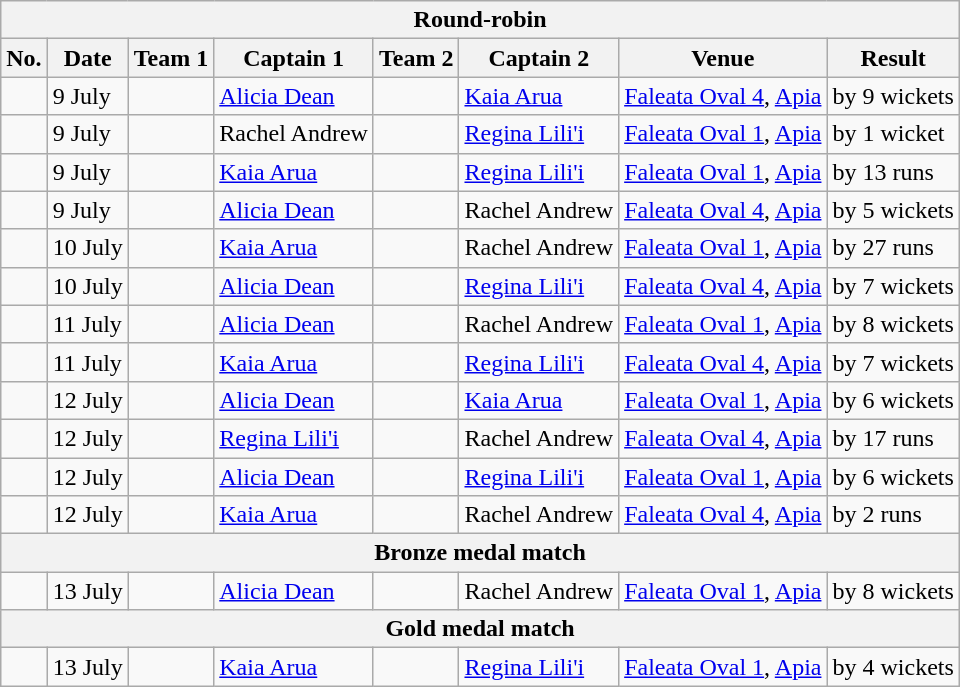<table class="wikitable">
<tr>
<th colspan="8">Round-robin</th>
</tr>
<tr>
<th>No.</th>
<th>Date</th>
<th>Team 1</th>
<th>Captain 1</th>
<th>Team 2</th>
<th>Captain 2</th>
<th>Venue</th>
<th>Result</th>
</tr>
<tr>
<td></td>
<td>9 July</td>
<td></td>
<td><a href='#'>Alicia Dean</a></td>
<td></td>
<td><a href='#'>Kaia Arua</a></td>
<td><a href='#'>Faleata Oval 4</a>, <a href='#'>Apia</a></td>
<td> by 9 wickets</td>
</tr>
<tr>
<td></td>
<td>9 July</td>
<td></td>
<td>Rachel Andrew</td>
<td></td>
<td><a href='#'>Regina Lili'i</a></td>
<td><a href='#'>Faleata Oval 1</a>, <a href='#'>Apia</a></td>
<td> by 1 wicket</td>
</tr>
<tr>
<td></td>
<td>9 July</td>
<td></td>
<td><a href='#'>Kaia Arua</a></td>
<td></td>
<td><a href='#'>Regina Lili'i</a></td>
<td><a href='#'>Faleata Oval 1</a>, <a href='#'>Apia</a></td>
<td> by 13 runs</td>
</tr>
<tr>
<td></td>
<td>9 July</td>
<td></td>
<td><a href='#'>Alicia Dean</a></td>
<td></td>
<td>Rachel Andrew</td>
<td><a href='#'>Faleata Oval 4</a>, <a href='#'>Apia</a></td>
<td> by 5 wickets</td>
</tr>
<tr>
<td></td>
<td>10 July</td>
<td></td>
<td><a href='#'>Kaia Arua</a></td>
<td></td>
<td>Rachel Andrew</td>
<td><a href='#'>Faleata Oval 1</a>, <a href='#'>Apia</a></td>
<td> by 27 runs</td>
</tr>
<tr>
<td></td>
<td>10 July</td>
<td></td>
<td><a href='#'>Alicia Dean</a></td>
<td></td>
<td><a href='#'>Regina Lili'i</a></td>
<td><a href='#'>Faleata Oval 4</a>, <a href='#'>Apia</a></td>
<td> by 7 wickets</td>
</tr>
<tr>
<td></td>
<td>11 July</td>
<td></td>
<td><a href='#'>Alicia Dean</a></td>
<td></td>
<td>Rachel Andrew</td>
<td><a href='#'>Faleata Oval 1</a>, <a href='#'>Apia</a></td>
<td> by 8 wickets</td>
</tr>
<tr>
<td></td>
<td>11 July</td>
<td></td>
<td><a href='#'>Kaia Arua</a></td>
<td></td>
<td><a href='#'>Regina Lili'i</a></td>
<td><a href='#'>Faleata Oval 4</a>, <a href='#'>Apia</a></td>
<td> by 7 wickets</td>
</tr>
<tr>
<td></td>
<td>12 July</td>
<td></td>
<td><a href='#'>Alicia Dean</a></td>
<td></td>
<td><a href='#'>Kaia Arua</a></td>
<td><a href='#'>Faleata Oval 1</a>, <a href='#'>Apia</a></td>
<td> by 6 wickets</td>
</tr>
<tr>
<td></td>
<td>12 July</td>
<td></td>
<td><a href='#'>Regina Lili'i</a></td>
<td></td>
<td>Rachel Andrew</td>
<td><a href='#'>Faleata Oval 4</a>, <a href='#'>Apia</a></td>
<td> by 17 runs</td>
</tr>
<tr>
<td></td>
<td>12 July</td>
<td></td>
<td><a href='#'>Alicia Dean</a></td>
<td></td>
<td><a href='#'>Regina Lili'i</a></td>
<td><a href='#'>Faleata Oval 1</a>, <a href='#'>Apia</a></td>
<td> by 6 wickets</td>
</tr>
<tr>
<td></td>
<td>12 July</td>
<td></td>
<td><a href='#'>Kaia Arua</a></td>
<td></td>
<td>Rachel Andrew</td>
<td><a href='#'>Faleata Oval 4</a>, <a href='#'>Apia</a></td>
<td> by 2 runs</td>
</tr>
<tr>
<th colspan="8">Bronze medal match</th>
</tr>
<tr>
<td></td>
<td>13 July</td>
<td></td>
<td><a href='#'>Alicia Dean</a></td>
<td></td>
<td>Rachel Andrew</td>
<td><a href='#'>Faleata Oval 1</a>, <a href='#'>Apia</a></td>
<td> by 8 wickets</td>
</tr>
<tr>
<th colspan="8">Gold medal match</th>
</tr>
<tr>
<td></td>
<td>13 July</td>
<td></td>
<td><a href='#'>Kaia Arua</a></td>
<td></td>
<td><a href='#'>Regina Lili'i</a></td>
<td><a href='#'>Faleata Oval 1</a>, <a href='#'>Apia</a></td>
<td> by 4 wickets</td>
</tr>
</table>
